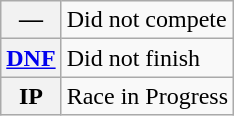<table class="wikitable">
<tr>
<th scope="row">—</th>
<td>Did not compete</td>
</tr>
<tr>
<th scope="row"><a href='#'>DNF</a></th>
<td>Did not finish</td>
</tr>
<tr>
<th scope="row">IP</th>
<td>Race in Progress</td>
</tr>
</table>
